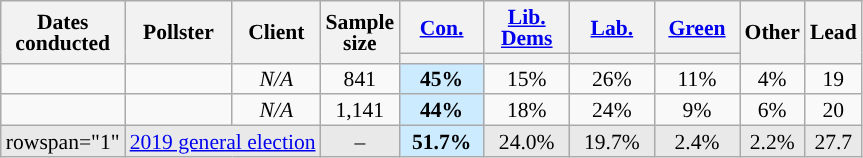<table class="wikitable sortable mw-datatable" style="text-align:center; font-size:90%; line-height:14px;">
<tr>
<th rowspan="2">Dates<br>conducted</th>
<th rowspan="2">Pollster</th>
<th rowspan="2">Client</th>
<th data-sort-type="number" rowspan="2">Sample<br>size</th>
<th class="unsortable" style="width:50px;"><a href='#'>Con.</a></th>
<th class="unsortable" style="width:50px;"><a href='#'>Lib. Dems</a></th>
<th class="unsortable" style="width:50px;"><a href='#'>Lab.</a></th>
<th class="unsortable" style="width:50px;"><a href='#'>Green</a></th>
<th class="unsortable" rowspan="2">Other</th>
<th data-sort-type="number" rowspan="2">Lead</th>
</tr>
<tr>
<th data-sort-type="number" style="background:"></th>
<th data-sort-type="number" style="background:"></th>
<th data-sort-type="number" style="background:"></th>
<th data-sort-type="number" style="background:"></th>
</tr>
<tr>
<td></td>
<td></td>
<td><em>N/A</em></td>
<td>841</td>
<td style="background:#CCEBFF;"><strong>45%</strong></td>
<td>15%</td>
<td>26%</td>
<td>11%</td>
<td>4%</td>
<td style="background:">19</td>
</tr>
<tr>
<td></td>
<td></td>
<td><em>N/A</em></td>
<td>1,141</td>
<td style="background:#CCEBFF;"><strong>44%</strong></td>
<td>18%</td>
<td>24%</td>
<td>9%</td>
<td>6%</td>
<td style="background:">20</td>
</tr>
<tr style="background:#e9e9e9;">
<td>rowspan="1" </td>
<td colspan="2"><a href='#'>2019 general election</a></td>
<td>–</td>
<td style="background:#CCEBFF;"><strong>51.7%</strong></td>
<td>24.0%</td>
<td>19.7%</td>
<td>2.4%</td>
<td>2.2%</td>
<td style="background:">27.7</td>
</tr>
</table>
